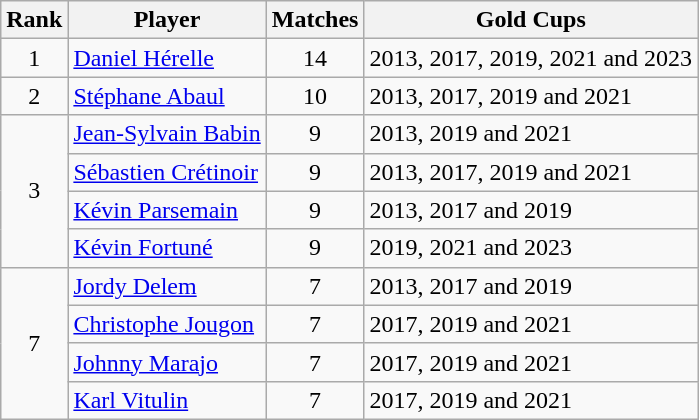<table class="wikitable" style="text-align: left;">
<tr>
<th>Rank</th>
<th>Player</th>
<th>Matches</th>
<th>Gold Cups</th>
</tr>
<tr>
<td align=center>1</td>
<td><a href='#'>Daniel Hérelle</a></td>
<td align=center>14</td>
<td>2013, 2017, 2019, 2021 and 2023</td>
</tr>
<tr>
<td align=center>2</td>
<td><a href='#'>Stéphane Abaul</a></td>
<td align=center>10</td>
<td>2013, 2017, 2019 and 2021</td>
</tr>
<tr>
<td rowspan=4 align=center>3</td>
<td><a href='#'>Jean-Sylvain Babin</a></td>
<td align=center>9</td>
<td>2013, 2019 and 2021</td>
</tr>
<tr>
<td><a href='#'>Sébastien Crétinoir</a></td>
<td align=center>9</td>
<td>2013, 2017, 2019 and 2021</td>
</tr>
<tr>
<td><a href='#'>Kévin Parsemain</a></td>
<td align=center>9</td>
<td>2013, 2017 and 2019</td>
</tr>
<tr>
<td><a href='#'>Kévin Fortuné</a></td>
<td align=center>9</td>
<td>2019, 2021 and 2023</td>
</tr>
<tr>
<td rowspan=4 align=center>7</td>
<td><a href='#'>Jordy Delem</a></td>
<td align=center>7</td>
<td>2013, 2017 and 2019</td>
</tr>
<tr>
<td><a href='#'>Christophe Jougon</a></td>
<td align=center>7</td>
<td>2017, 2019 and 2021</td>
</tr>
<tr>
<td><a href='#'>Johnny Marajo</a></td>
<td align=center>7</td>
<td>2017, 2019 and 2021</td>
</tr>
<tr>
<td><a href='#'>Karl Vitulin</a></td>
<td align=center>7</td>
<td>2017, 2019 and 2021</td>
</tr>
</table>
